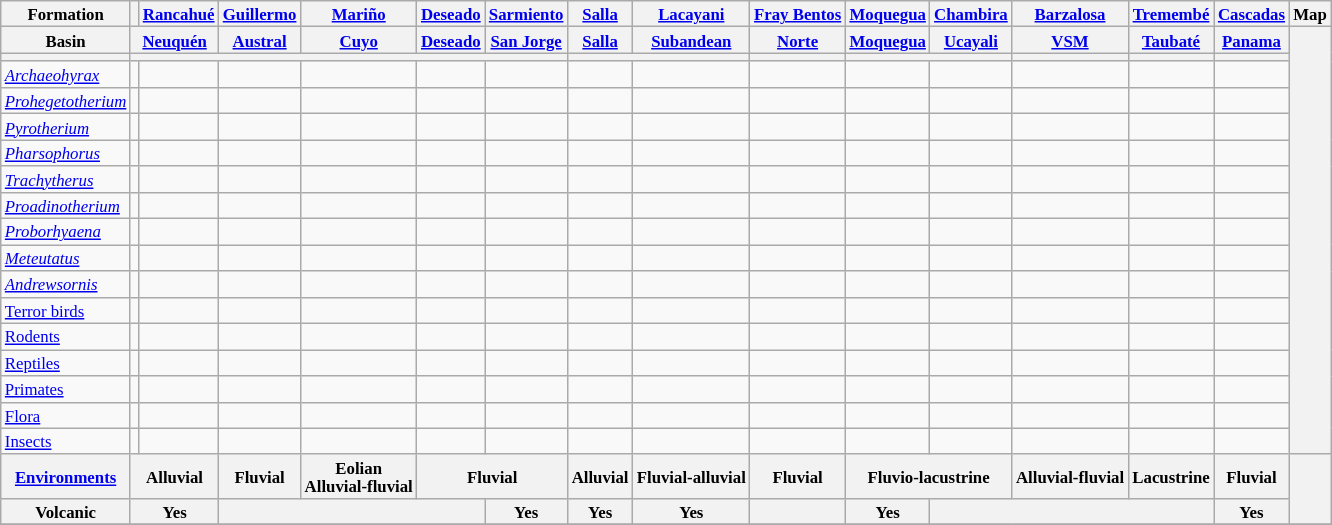<table class="wikitable" style="font-size: 70%">
<tr>
<th>Formation</th>
<th></th>
<th><a href='#'>Rancahué</a></th>
<th><a href='#'>Guillermo</a></th>
<th><a href='#'>Mariño</a></th>
<th><a href='#'>Deseado</a></th>
<th><a href='#'>Sarmiento</a></th>
<th><a href='#'>Salla</a></th>
<th><a href='#'>Lacayani</a></th>
<th><a href='#'>Fray Bentos</a></th>
<th><a href='#'>Moquegua</a></th>
<th><a href='#'>Chambira</a></th>
<th><a href='#'>Barzalosa</a></th>
<th><a href='#'>Tremembé</a></th>
<th><a href='#'>Cascadas</a></th>
<th>Map</th>
</tr>
<tr>
<th>Basin</th>
<th colspan=2><a href='#'>Neuquén</a></th>
<th><a href='#'>Austral</a></th>
<th><a href='#'>Cuyo</a></th>
<th><a href='#'>Deseado</a></th>
<th><a href='#'>San Jorge</a></th>
<th><a href='#'>Salla</a></th>
<th><a href='#'>Subandean</a></th>
<th><a href='#'>Norte</a></th>
<th><a href='#'>Moquegua</a></th>
<th><a href='#'>Ucayali</a></th>
<th><a href='#'>VSM</a></th>
<th><a href='#'>Taubaté</a></th>
<th><a href='#'>Panama</a></th>
<th align=center rowspan=17></th>
</tr>
<tr>
<th></th>
<th colspan=6></th>
<th colspan=2></th>
<th></th>
<th colspan=2></th>
<th></th>
<th></th>
<th></th>
</tr>
<tr>
<td><em><a href='#'>Archaeohyrax</a></em></td>
<td align=center></td>
<td align=center></td>
<td align=center></td>
<td align=center></td>
<td align=center></td>
<td align=center></td>
<td align=center></td>
<td align=center></td>
<td align=center></td>
<td align=center></td>
<td align=center></td>
<td align=center></td>
<td></td>
</tr>
<tr>
<td><em><a href='#'>Prohegetotherium</a></em></td>
<td align=center></td>
<td align=center></td>
<td align=center></td>
<td align=center></td>
<td align=center></td>
<td align=center></td>
<td align=center></td>
<td align=center></td>
<td align=center></td>
<td align=center></td>
<td align=center></td>
<td align=center></td>
<td align=center></td>
<td></td>
</tr>
<tr>
<td><em><a href='#'>Pyrotherium</a></em></td>
<td align=center></td>
<td align=center></td>
<td align=center></td>
<td align=center></td>
<td align=center></td>
<td align=center></td>
<td align=center></td>
<td align=center></td>
<td align=center></td>
<td align=center></td>
<td align=center></td>
<td align=center></td>
<td align=center></td>
<td></td>
</tr>
<tr>
<td><em><a href='#'>Pharsophorus</a></em></td>
<td align=center></td>
<td align=center></td>
<td align=center></td>
<td align=center></td>
<td align=center></td>
<td align=center></td>
<td align=center></td>
<td align=center></td>
<td align=center></td>
<td align=center></td>
<td align=center></td>
<td align=center></td>
<td align=center></td>
<td></td>
</tr>
<tr>
<td><em><a href='#'>Trachytherus</a></em></td>
<td align=center></td>
<td align=center></td>
<td align=center></td>
<td align=center></td>
<td align=center></td>
<td align=center></td>
<td align=center></td>
<td align=center></td>
<td align=center></td>
<td align=center></td>
<td align=center></td>
<td align=center></td>
<td></td>
</tr>
<tr>
<td><em><a href='#'>Proadinotherium</a></em></td>
<td align=center></td>
<td align=center></td>
<td align=center></td>
<td align=center></td>
<td align=center></td>
<td align=center></td>
<td align=center></td>
<td align=center></td>
<td align=center></td>
<td align=center></td>
<td align=center></td>
<td align=center></td>
<td align=center></td>
<td></td>
</tr>
<tr>
<td><em><a href='#'>Proborhyaena</a></em></td>
<td align=center></td>
<td align=center></td>
<td align=center></td>
<td align=center></td>
<td align=center></td>
<td align=center></td>
<td align=center></td>
<td align=center></td>
<td align=center></td>
<td align=center></td>
<td align=center></td>
<td align=center></td>
<td align=center></td>
<td></td>
</tr>
<tr>
<td><em><a href='#'>Meteutatus</a></em></td>
<td align=center></td>
<td align=center></td>
<td align=center></td>
<td align=center></td>
<td align=center></td>
<td align=center></td>
<td align=center></td>
<td align=center></td>
<td align=center></td>
<td align=center></td>
<td align=center></td>
<td align=center></td>
<td align=center></td>
<td></td>
</tr>
<tr>
<td><em><a href='#'>Andrewsornis</a></em></td>
<td align=center></td>
<td align=center></td>
<td align=center></td>
<td align=center></td>
<td align=center></td>
<td align=center></td>
<td align=center></td>
<td align=center></td>
<td align=center></td>
<td align=center></td>
<td align=center></td>
<td align=center></td>
<td align=center></td>
<td></td>
</tr>
<tr>
<td><a href='#'>Terror birds</a></td>
<td align=center></td>
<td align=center></td>
<td align=center></td>
<td align=center></td>
<td align=center></td>
<td align=center></td>
<td align=center></td>
<td align=center></td>
<td align=center></td>
<td align=center></td>
<td align=center></td>
<td align=center></td>
<td align=center></td>
<td align=center></td>
</tr>
<tr>
<td><a href='#'>Rodents</a></td>
<td align=center></td>
<td align=center></td>
<td align=center></td>
<td align=center></td>
<td align=center></td>
<td align=center></td>
<td align=center></td>
<td align=center></td>
<td align=center></td>
<td align=center></td>
<td align=center></td>
<td align=center></td>
<td align=center></td>
<td align=center></td>
</tr>
<tr>
<td><a href='#'>Reptiles</a></td>
<td align=center></td>
<td align=center></td>
<td align=center></td>
<td align=center></td>
<td align=center></td>
<td align=center></td>
<td align=center></td>
<td align=center></td>
<td align=center></td>
<td align=center></td>
<td align=center></td>
<td align=center></td>
<td align=center></td>
<td align=center></td>
</tr>
<tr>
<td><a href='#'>Primates</a></td>
<td align=center></td>
<td align=center></td>
<td align=center></td>
<td align=center></td>
<td align=center></td>
<td align=center></td>
<td align=center></td>
<td align=center></td>
<td align=center></td>
<td align=center></td>
<td align=center></td>
<td align=center></td>
<td align=center></td>
<td align=center></td>
</tr>
<tr>
<td><a href='#'>Flora</a></td>
<td align=center></td>
<td align=center></td>
<td align=center></td>
<td align=center></td>
<td align=center></td>
<td align=center></td>
<td align=center></td>
<td align=center></td>
<td align=center></td>
<td align=center></td>
<td align=center></td>
<td align=center></td>
<td align=center></td>
<td align=center></td>
</tr>
<tr>
<td><a href='#'>Insects</a></td>
<td align=center></td>
<td align=center></td>
<td align=center></td>
<td align=center></td>
<td align=center></td>
<td align=center></td>
<td align=center></td>
<td align=center></td>
<td align=center></td>
<td align=center></td>
<td align=center></td>
<td align=center></td>
<td align=center></td>
<td align=center></td>
</tr>
<tr>
<th><a href='#'>Environments</a></th>
<th colspan=2>Alluvial</th>
<th>Fluvial</th>
<th>Eolian<br>Alluvial-fluvial</th>
<th colspan=2>Fluvial</th>
<th>Alluvial</th>
<th>Fluvial-alluvial</th>
<th>Fluvial</th>
<th colspan=2>Fluvio-lacustrine</th>
<th>Alluvial-fluvial</th>
<th>Lacustrine</th>
<th>Fluvial</th>
<th rowspan=2 align=left><br><br></th>
</tr>
<tr>
<th>Volcanic</th>
<th colspan=2>Yes</th>
<th colspan=3></th>
<th>Yes</th>
<th>Yes</th>
<th>Yes</th>
<th></th>
<th>Yes</th>
<th colspan=3></th>
<th>Yes</th>
</tr>
<tr>
</tr>
</table>
